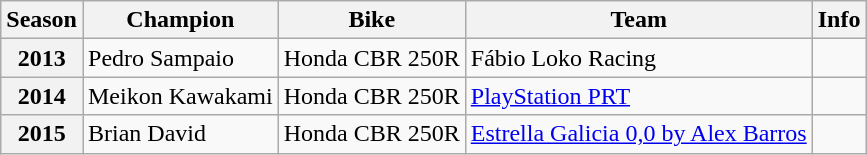<table class="wikitable">
<tr>
<th>Season</th>
<th>Champion</th>
<th>Bike</th>
<th>Team</th>
<th>Info</th>
</tr>
<tr>
<th>2013</th>
<td> Pedro Sampaio</td>
<td> Honda CBR 250R</td>
<td> Fábio Loko Racing</td>
<td></td>
</tr>
<tr>
<th>2014</th>
<td> Meikon Kawakami</td>
<td> Honda CBR 250R</td>
<td> <a href='#'>PlayStation PRT</a></td>
<td></td>
</tr>
<tr>
<th>2015</th>
<td> Brian David</td>
<td> Honda CBR 250R</td>
<td> <a href='#'>Estrella Galicia 0,0 by Alex Barros</a></td>
<td></td>
</tr>
</table>
